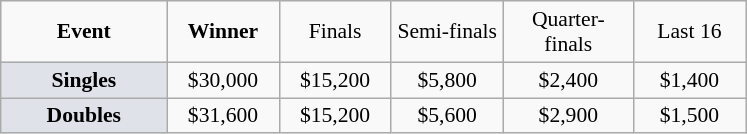<table class="wikitable" style="font-size:90%; text-align:center">
<tr>
<td width="104px"><strong>Event</strong></td>
<td width="68px"><strong>Winner</strong></td>
<td width="68px">Finals</td>
<td width="68px">Semi-finals</td>
<td width="80px">Quarter-finals</td>
<td width="68px">Last 16</td>
</tr>
<tr>
<td bgcolor="#dfe2e9"><strong>Singles</strong></td>
<td>$30,000</td>
<td>$15,200</td>
<td>$5,800</td>
<td>$2,400</td>
<td>$1,400</td>
</tr>
<tr>
<td bgcolor="#dfe2e9"><strong>Doubles</strong></td>
<td>$31,600</td>
<td>$15,200</td>
<td>$5,600</td>
<td>$2,900</td>
<td>$1,500</td>
</tr>
</table>
